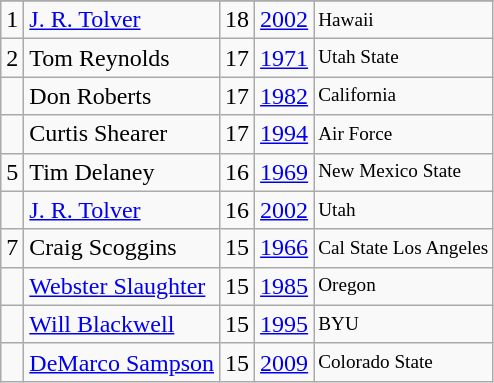<table class="wikitable">
<tr>
</tr>
<tr>
<td>1</td>
<td><a href='#'>J. R. Tolver</a></td>
<td>18</td>
<td><a href='#'>2002</a></td>
<td style="font-size:80%;">Hawaii</td>
</tr>
<tr>
<td>2</td>
<td>Tom Reynolds</td>
<td>17</td>
<td><a href='#'>1971</a></td>
<td style="font-size:80%;">Utah State</td>
</tr>
<tr>
<td></td>
<td>Don Roberts</td>
<td>17</td>
<td><a href='#'>1982</a></td>
<td style="font-size:80%;">California</td>
</tr>
<tr>
<td></td>
<td>Curtis Shearer</td>
<td>17</td>
<td><a href='#'>1994</a></td>
<td style="font-size:80%;">Air Force</td>
</tr>
<tr>
<td>5</td>
<td>Tim Delaney</td>
<td>16</td>
<td><a href='#'>1969</a></td>
<td style="font-size:80%;">New Mexico State</td>
</tr>
<tr>
<td></td>
<td><a href='#'>J. R. Tolver</a></td>
<td>16</td>
<td><a href='#'>2002</a></td>
<td style="font-size:80%;">Utah</td>
</tr>
<tr>
<td>7</td>
<td>Craig Scoggins</td>
<td>15</td>
<td><a href='#'>1966</a></td>
<td style="font-size:80%;">Cal State Los Angeles</td>
</tr>
<tr>
<td></td>
<td><a href='#'>Webster Slaughter</a></td>
<td>15</td>
<td><a href='#'>1985</a></td>
<td style="font-size:80%;">Oregon</td>
</tr>
<tr>
<td></td>
<td><a href='#'>Will Blackwell</a></td>
<td>15</td>
<td><a href='#'>1995</a></td>
<td style="font-size:80%;">BYU</td>
</tr>
<tr>
<td></td>
<td><a href='#'>DeMarco Sampson</a></td>
<td>15</td>
<td><a href='#'>2009</a></td>
<td style="font-size:80%;">Colorado State</td>
</tr>
</table>
